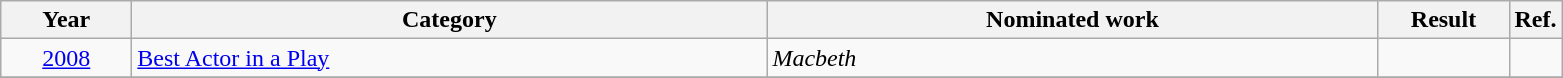<table class=wikitable>
<tr>
<th scope="col" style="width:5em;">Year</th>
<th scope="col" style="width:26em;">Category</th>
<th scope="col" style="width:25em;">Nominated work</th>
<th scope="col" style="width:5em;">Result</th>
<th>Ref.</th>
</tr>
<tr>
<td style="text-align:center;"><a href='#'>2008</a></td>
<td><a href='#'>Best Actor in a Play</a></td>
<td><em>Macbeth</em></td>
<td></td>
<td></td>
</tr>
<tr>
</tr>
</table>
